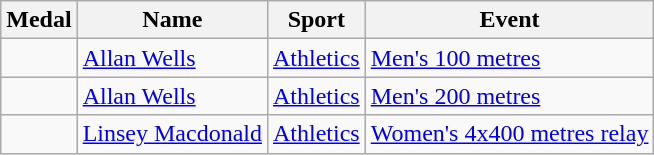<table class="wikitable sortable">
<tr>
<th>Medal</th>
<th>Name</th>
<th>Sport</th>
<th>Event</th>
</tr>
<tr>
<td></td>
<td><a href='#'>Allan Wells</a></td>
<td><a href='#'>Athletics</a></td>
<td><a href='#'>Men's 100 metres</a></td>
</tr>
<tr>
<td></td>
<td><a href='#'>Allan Wells</a></td>
<td><a href='#'>Athletics</a></td>
<td><a href='#'>Men's 200 metres</a></td>
</tr>
<tr>
<td></td>
<td><a href='#'>Linsey Macdonald</a></td>
<td><a href='#'>Athletics</a></td>
<td><a href='#'>Women's 4x400 metres relay</a></td>
</tr>
</table>
